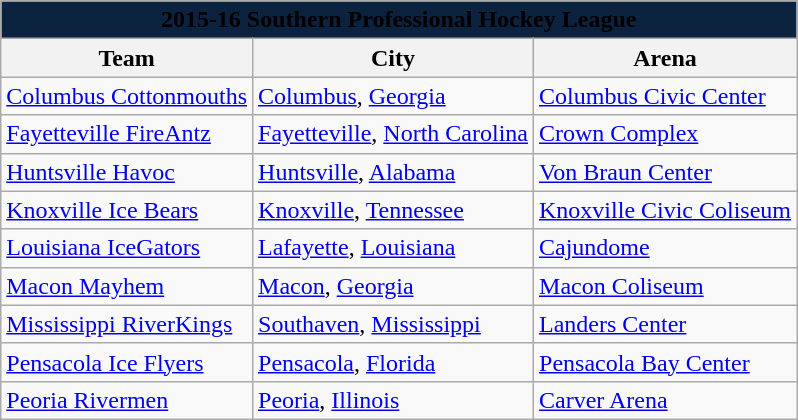<table class="wikitable" style="width:auto">
<tr>
<td bgcolor="#0C2340" align="center" colspan="5"><strong><span>2015-16 Southern Professional Hockey League</span></strong></td>
</tr>
<tr>
<th>Team</th>
<th>City</th>
<th>Arena</th>
</tr>
<tr>
<td><a href='#'>Columbus Cottonmouths</a></td>
<td><a href='#'>Columbus</a>, <a href='#'>Georgia</a></td>
<td><a href='#'>Columbus Civic Center</a></td>
</tr>
<tr>
<td><a href='#'>Fayetteville FireAntz</a></td>
<td><a href='#'>Fayetteville</a>, <a href='#'>North Carolina</a></td>
<td><a href='#'>Crown Complex</a></td>
</tr>
<tr>
<td><a href='#'>Huntsville Havoc</a></td>
<td><a href='#'>Huntsville</a>, <a href='#'>Alabama</a></td>
<td><a href='#'>Von Braun Center</a></td>
</tr>
<tr>
<td><a href='#'>Knoxville Ice Bears</a></td>
<td><a href='#'>Knoxville</a>, <a href='#'>Tennessee</a></td>
<td><a href='#'>Knoxville Civic Coliseum</a></td>
</tr>
<tr>
<td><a href='#'>Louisiana IceGators</a></td>
<td><a href='#'>Lafayette</a>, <a href='#'>Louisiana</a></td>
<td><a href='#'>Cajundome</a></td>
</tr>
<tr>
<td><a href='#'>Macon Mayhem</a></td>
<td><a href='#'>Macon</a>, <a href='#'>Georgia</a></td>
<td><a href='#'>Macon Coliseum</a></td>
</tr>
<tr>
<td><a href='#'>Mississippi RiverKings</a></td>
<td><a href='#'>Southaven</a>, <a href='#'>Mississippi</a></td>
<td><a href='#'>Landers Center</a></td>
</tr>
<tr>
<td><a href='#'>Pensacola Ice Flyers</a></td>
<td><a href='#'>Pensacola</a>, <a href='#'>Florida</a></td>
<td><a href='#'>Pensacola Bay Center</a></td>
</tr>
<tr>
<td><a href='#'>Peoria Rivermen</a></td>
<td><a href='#'>Peoria</a>, <a href='#'>Illinois</a></td>
<td><a href='#'>Carver Arena</a></td>
</tr>
</table>
